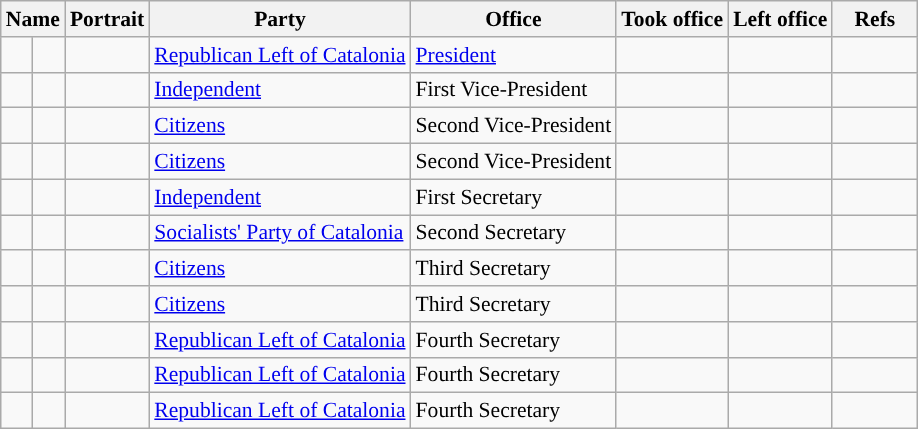<table class="wikitable plainrowheaders sortable mw-collapsible mw-collapsed" style="font-size:90%; text-align:left;">
<tr>
<th scope=col colspan="2">Name</th>
<th scope=col class=unsortable>Portrait</th>
<th scope=col>Party</th>
<th scope=col>Office</th>
<th scope=col>Took office</th>
<th scope=col>Left office</th>
<th scope=col width=50px class=unsortable>Refs</th>
</tr>
<tr>
<td !align="center" style="background:"></td>
<td></td>
<td align=center></td>
<td><a href='#'>Republican Left of Catalonia</a></td>
<td><a href='#'>President</a></td>
<td align=center></td>
<td align=center></td>
<td align=center></td>
</tr>
<tr>
<td !align="center" style="background:"></td>
<td></td>
<td align=center></td>
<td><a href='#'>Independent</a></td>
<td>First Vice-President</td>
<td align=center></td>
<td align=center></td>
<td align=center></td>
</tr>
<tr>
<td !align="center" style="background:"></td>
<td></td>
<td align=center></td>
<td><a href='#'>Citizens</a></td>
<td>Second Vice-President</td>
<td align=center></td>
<td align=center></td>
<td align=center></td>
</tr>
<tr>
<td !align="center" style="background:"></td>
<td></td>
<td align=center></td>
<td><a href='#'>Citizens</a></td>
<td>Second Vice-President</td>
<td align=center></td>
<td align=center></td>
<td align=center></td>
</tr>
<tr>
<td !align="center" style="background:"></td>
<td></td>
<td align=center></td>
<td><a href='#'>Independent</a></td>
<td>First Secretary</td>
<td align=center></td>
<td align=center></td>
<td align=center></td>
</tr>
<tr>
<td !align="center" style="background:"></td>
<td></td>
<td align=center></td>
<td><a href='#'>Socialists' Party of Catalonia</a></td>
<td>Second Secretary</td>
<td align=center></td>
<td align=center></td>
<td align=center></td>
</tr>
<tr>
<td !align="center" style="background:"></td>
<td></td>
<td align=center></td>
<td><a href='#'>Citizens</a></td>
<td>Third Secretary</td>
<td align=center></td>
<td align=center></td>
<td align=center></td>
</tr>
<tr>
<td !align="center" style="background:"></td>
<td></td>
<td align=center></td>
<td><a href='#'>Citizens</a></td>
<td>Third Secretary</td>
<td align=center></td>
<td align=center></td>
<td align=center></td>
</tr>
<tr>
<td !align="center" style="background:"></td>
<td></td>
<td align=center></td>
<td><a href='#'>Republican Left of Catalonia</a></td>
<td>Fourth Secretary</td>
<td align=center></td>
<td align=center></td>
<td align=center></td>
</tr>
<tr>
<td !align="center" style="background:"></td>
<td></td>
<td align=center></td>
<td><a href='#'>Republican Left of Catalonia</a></td>
<td>Fourth Secretary</td>
<td align=center></td>
<td align=center></td>
<td align=center></td>
</tr>
<tr>
<td !align="center" style="background:"></td>
<td></td>
<td align=center></td>
<td><a href='#'>Republican Left of Catalonia</a></td>
<td>Fourth Secretary</td>
<td align=center></td>
<td align=center></td>
<td align=center></td>
</tr>
</table>
